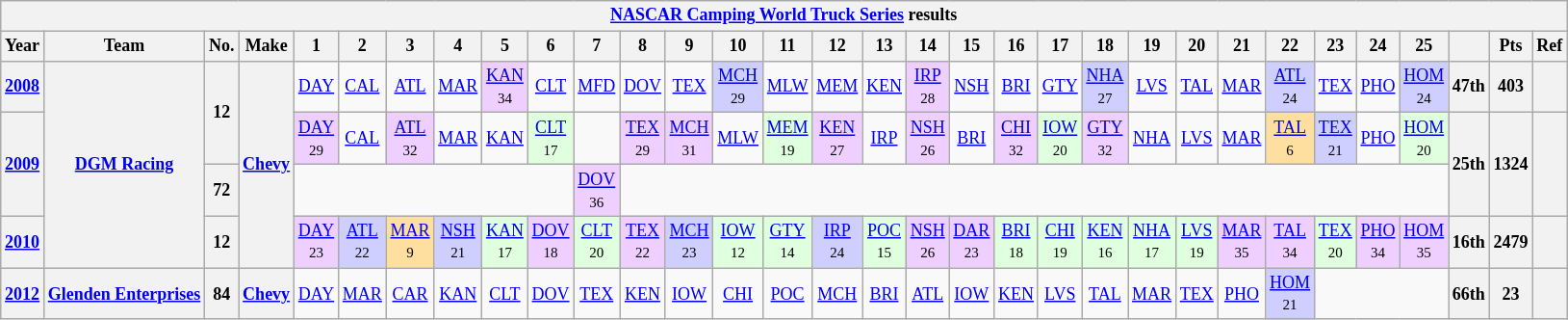<table class="wikitable" style="text-align:center; font-size:75%">
<tr>
<th colspan=45><a href='#'>NASCAR Camping World Truck Series</a> results</th>
</tr>
<tr>
<th>Year</th>
<th>Team</th>
<th>No.</th>
<th>Make</th>
<th>1</th>
<th>2</th>
<th>3</th>
<th>4</th>
<th>5</th>
<th>6</th>
<th>7</th>
<th>8</th>
<th>9</th>
<th>10</th>
<th>11</th>
<th>12</th>
<th>13</th>
<th>14</th>
<th>15</th>
<th>16</th>
<th>17</th>
<th>18</th>
<th>19</th>
<th>20</th>
<th>21</th>
<th>22</th>
<th>23</th>
<th>24</th>
<th>25</th>
<th></th>
<th>Pts</th>
<th>Ref</th>
</tr>
<tr>
<th><a href='#'>2008</a></th>
<th rowspan=4><a href='#'>DGM Racing</a></th>
<th rowspan=2>12</th>
<th rowspan=4><a href='#'>Chevy</a></th>
<td><a href='#'>DAY</a></td>
<td><a href='#'>CAL</a></td>
<td><a href='#'>ATL</a></td>
<td><a href='#'>MAR</a></td>
<td style="background:#EFCFFF;"><a href='#'>KAN</a><br><small>34</small></td>
<td><a href='#'>CLT</a></td>
<td><a href='#'>MFD</a></td>
<td><a href='#'>DOV</a></td>
<td><a href='#'>TEX</a></td>
<td style="background:#CFCFFF;"><a href='#'>MCH</a><br><small>29</small></td>
<td><a href='#'>MLW</a></td>
<td><a href='#'>MEM</a></td>
<td><a href='#'>KEN</a></td>
<td style="background:#EFCFFF;"><a href='#'>IRP</a><br><small>28</small></td>
<td><a href='#'>NSH</a></td>
<td><a href='#'>BRI</a></td>
<td><a href='#'>GTY</a></td>
<td style="background:#CFCFFF;"><a href='#'>NHA</a><br><small>27</small></td>
<td><a href='#'>LVS</a></td>
<td><a href='#'>TAL</a></td>
<td><a href='#'>MAR</a></td>
<td style="background:#CFCFFF;"><a href='#'>ATL</a><br><small>24</small></td>
<td><a href='#'>TEX</a></td>
<td><a href='#'>PHO</a></td>
<td style="background:#CFCFFF;"><a href='#'>HOM</a><br><small>24</small></td>
<th>47th</th>
<th>403</th>
<th></th>
</tr>
<tr>
<th rowspan=2><a href='#'>2009</a></th>
<td style="background:#EFCFFF;"><a href='#'>DAY</a><br><small>29</small></td>
<td><a href='#'>CAL</a></td>
<td style="background:#EFCFFF;"><a href='#'>ATL</a><br><small>32</small></td>
<td><a href='#'>MAR</a></td>
<td><a href='#'>KAN</a></td>
<td style="background:#DFFFDF;"><a href='#'>CLT</a><br><small>17</small></td>
<td></td>
<td style="background:#EFCFFF;"><a href='#'>TEX</a><br><small>29</small></td>
<td style="background:#EFCFFF;"><a href='#'>MCH</a><br><small>31</small></td>
<td><a href='#'>MLW</a></td>
<td style="background:#DFFFDF;"><a href='#'>MEM</a><br><small>19</small></td>
<td style="background:#EFCFFF;"><a href='#'>KEN</a><br><small>27</small></td>
<td><a href='#'>IRP</a></td>
<td style="background:#EFCFFF;"><a href='#'>NSH</a><br><small>26</small></td>
<td><a href='#'>BRI</a></td>
<td style="background:#EFCFFF;"><a href='#'>CHI</a><br><small>32</small></td>
<td style="background:#DFFFDF;"><a href='#'>IOW</a><br><small>20</small></td>
<td style="background:#EFCFFF;"><a href='#'>GTY</a><br><small>32</small></td>
<td><a href='#'>NHA</a></td>
<td><a href='#'>LVS</a></td>
<td><a href='#'>MAR</a></td>
<td style="background:#FFDF9F;"><a href='#'>TAL</a><br><small>6</small></td>
<td style="background:#CFCFFF;"><a href='#'>TEX</a><br><small>21</small></td>
<td><a href='#'>PHO</a></td>
<td style="background:#DFFFDF;"><a href='#'>HOM</a><br><small>20</small></td>
<th rowspan=2>25th</th>
<th rowspan=2>1324</th>
<th rowspan=2></th>
</tr>
<tr>
<th>72</th>
<td colspan=6></td>
<td style="background:#EFCFFF;"><a href='#'>DOV</a><br><small>36</small></td>
<td colspan=18></td>
</tr>
<tr>
<th><a href='#'>2010</a></th>
<th>12</th>
<td style="background:#EFCFFF;"><a href='#'>DAY</a><br><small>23</small></td>
<td style="background:#CFCFFF;"><a href='#'>ATL</a><br><small>22</small></td>
<td style="background:#FFDF9F;"><a href='#'>MAR</a><br><small>9</small></td>
<td style="background:#CFCFFF;"><a href='#'>NSH</a><br><small>21</small></td>
<td style="background:#DFFFDF;"><a href='#'>KAN</a><br><small>17</small></td>
<td style="background:#EFCFFF;"><a href='#'>DOV</a><br><small>18</small></td>
<td style="background:#DFFFDF;"><a href='#'>CLT</a><br><small>20</small></td>
<td style="background:#EFCFFF;"><a href='#'>TEX</a><br><small>22</small></td>
<td style="background:#CFCFFF;"><a href='#'>MCH</a><br><small>23</small></td>
<td style="background:#DFFFDF;"><a href='#'>IOW</a><br><small>12</small></td>
<td style="background:#DFFFDF;"><a href='#'>GTY</a><br><small>14</small></td>
<td style="background:#CFCFFF;"><a href='#'>IRP</a><br><small>24</small></td>
<td style="background:#DFFFDF;"><a href='#'>POC</a><br><small>15</small></td>
<td style="background:#EFCFFF;"><a href='#'>NSH</a><br><small>26</small></td>
<td style="background:#EFCFFF;"><a href='#'>DAR</a><br><small>23</small></td>
<td style="background:#DFFFDF;"><a href='#'>BRI</a><br><small>18</small></td>
<td style="background:#DFFFDF;"><a href='#'>CHI</a><br><small>19</small></td>
<td style="background:#DFFFDF;"><a href='#'>KEN</a><br><small>16</small></td>
<td style="background:#DFFFDF;"><a href='#'>NHA</a><br><small>17</small></td>
<td style="background:#DFFFDF;"><a href='#'>LVS</a><br><small>19</small></td>
<td style="background:#EFCFFF;"><a href='#'>MAR</a><br><small>35</small></td>
<td style="background:#EFCFFF;"><a href='#'>TAL</a><br><small>34</small></td>
<td style="background:#DFFFDF;"><a href='#'>TEX</a><br><small>20</small></td>
<td style="background:#EFCFFF;"><a href='#'>PHO</a><br><small>34</small></td>
<td style="background:#EFCFFF;"><a href='#'>HOM</a><br><small>35</small></td>
<th>16th</th>
<th>2479</th>
<th></th>
</tr>
<tr>
<th><a href='#'>2012</a></th>
<th><a href='#'>Glenden Enterprises</a></th>
<th>84</th>
<th><a href='#'>Chevy</a></th>
<td><a href='#'>DAY</a></td>
<td><a href='#'>MAR</a></td>
<td><a href='#'>CAR</a></td>
<td><a href='#'>KAN</a></td>
<td><a href='#'>CLT</a></td>
<td><a href='#'>DOV</a></td>
<td><a href='#'>TEX</a></td>
<td><a href='#'>KEN</a></td>
<td><a href='#'>IOW</a></td>
<td><a href='#'>CHI</a></td>
<td><a href='#'>POC</a></td>
<td><a href='#'>MCH</a></td>
<td><a href='#'>BRI</a></td>
<td><a href='#'>ATL</a></td>
<td><a href='#'>IOW</a></td>
<td><a href='#'>KEN</a></td>
<td><a href='#'>LVS</a></td>
<td><a href='#'>TAL</a></td>
<td><a href='#'>MAR</a></td>
<td><a href='#'>TEX</a></td>
<td><a href='#'>PHO</a></td>
<td style="background:#CFCFFF;"><a href='#'>HOM</a><br><small>21</small></td>
<td colspan=3></td>
<th>66th</th>
<th>23</th>
<th></th>
</tr>
</table>
